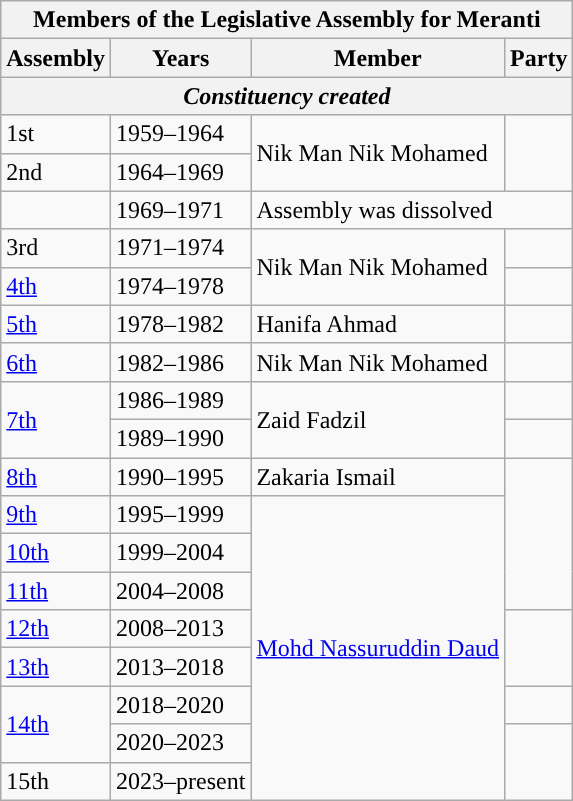<table class="wikitable">
<tr>
<th colspan="4">Members of the Legislative Assembly for Meranti</th>
</tr>
<tr>
<th>Assembly</th>
<th>Years</th>
<th>Member</th>
<th>Party</th>
</tr>
<tr>
<th colspan="4" align="center"><em>Constituency created</em></th>
</tr>
<tr>
<td>1st</td>
<td>1959–1964</td>
<td rowspan="2">Nik Man Nik Mohamed</td>
<td rowspan="2"></td>
</tr>
<tr>
<td>2nd</td>
<td>1964–1969</td>
</tr>
<tr>
<td></td>
<td>1969–1971</td>
<td colspan="2">Assembly was dissolved</td>
</tr>
<tr>
<td>3rd</td>
<td>1971–1974</td>
<td rowspan="2">Nik Man Nik Mohamed</td>
<td></td>
</tr>
<tr>
<td><a href='#'>4th</a></td>
<td>1974–1978</td>
<td></td>
</tr>
<tr>
<td><a href='#'>5th</a></td>
<td>1978–1982</td>
<td>Hanifa Ahmad</td>
<td></td>
</tr>
<tr>
<td><a href='#'>6th</a></td>
<td>1982–1986</td>
<td>Nik Man Nik Mohamed</td>
<td></td>
</tr>
<tr>
<td rowspan=2><a href='#'>7th</a></td>
<td>1986–1989</td>
<td rowspan=2>Zaid Fadzil</td>
<td></td>
</tr>
<tr>
<td>1989–1990</td>
<td></td>
</tr>
<tr>
<td><a href='#'>8th</a></td>
<td>1990–1995</td>
<td>Zakaria Ismail</td>
<td rowspan="4"></td>
</tr>
<tr>
<td><a href='#'>9th</a></td>
<td>1995–1999</td>
<td rowspan="8"><a href='#'>Mohd Nassuruddin Daud</a></td>
</tr>
<tr>
<td><a href='#'>10th</a></td>
<td>1999–2004</td>
</tr>
<tr>
<td><a href='#'>11th</a></td>
<td>2004–2008</td>
</tr>
<tr>
<td><a href='#'>12th</a></td>
<td>2008–2013</td>
<td rowspan="2"></td>
</tr>
<tr>
<td><a href='#'>13th</a></td>
<td>2013–2018</td>
</tr>
<tr>
<td rowspan="2"><a href='#'>14th</a></td>
<td>2018–2020</td>
<td></td>
</tr>
<tr>
<td>2020–2023</td>
<td rowspan=2></td>
</tr>
<tr>
<td>15th</td>
<td>2023–present</td>
</tr>
</table>
